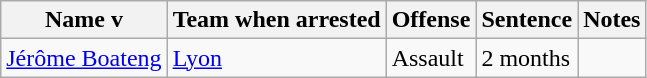<table class="wikitable">
<tr>
<th>Name v</th>
<th>Team when arrested</th>
<th>Offense</th>
<th>Sentence</th>
<th>Notes</th>
</tr>
<tr>
<td><a href='#'>Jérôme Boateng</a></td>
<td><a href='#'>Lyon</a></td>
<td>Assault</td>
<td>2 months</td>
<td></td>
</tr>
</table>
